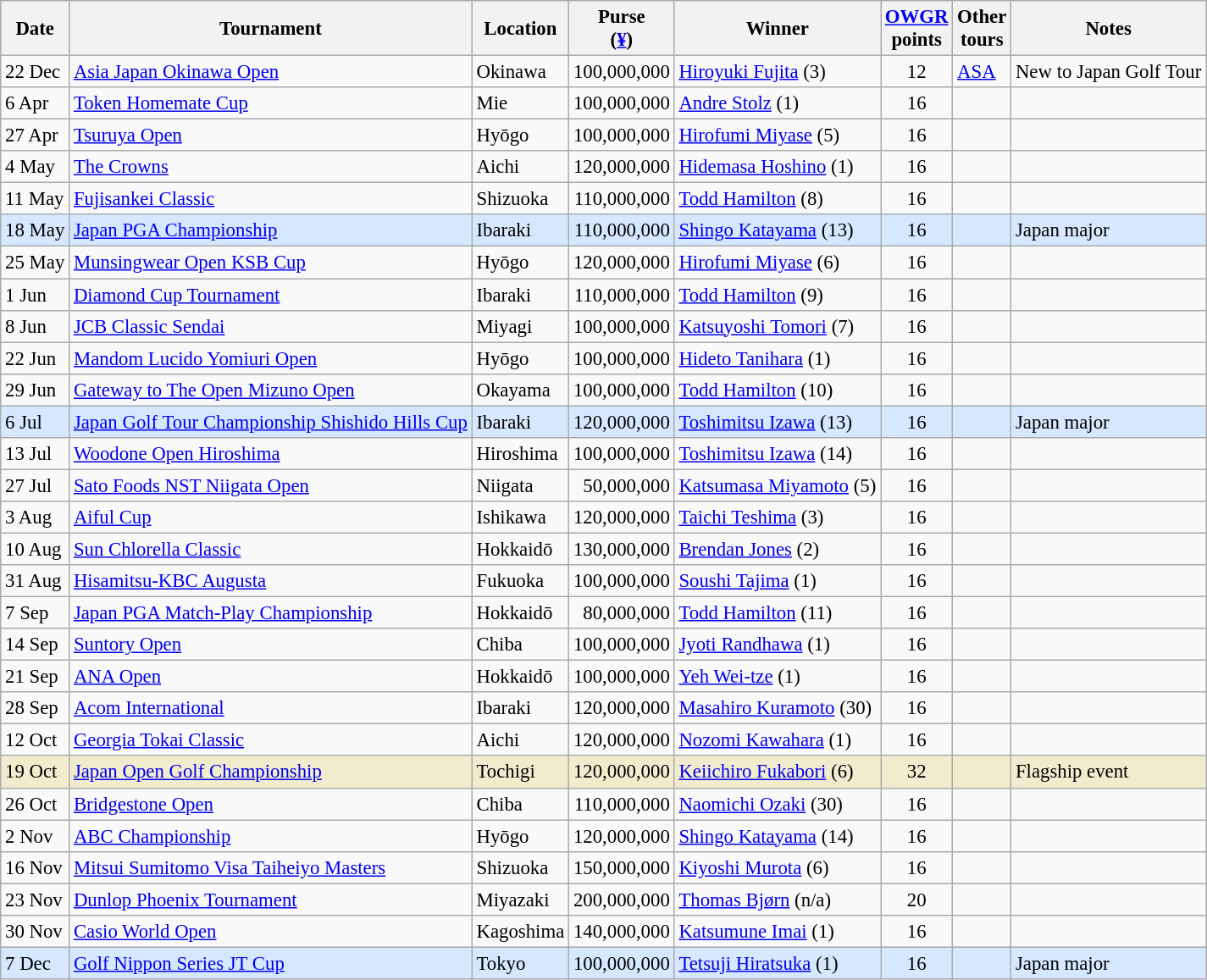<table class="wikitable" style="font-size:95%">
<tr>
<th>Date</th>
<th>Tournament</th>
<th>Location</th>
<th>Purse<br>(<a href='#'>¥</a>)</th>
<th>Winner</th>
<th><a href='#'>OWGR</a><br>points</th>
<th>Other<br>tours</th>
<th>Notes</th>
</tr>
<tr>
<td>22 Dec</td>
<td><a href='#'>Asia Japan Okinawa Open</a></td>
<td>Okinawa</td>
<td align=right>100,000,000</td>
<td> <a href='#'>Hiroyuki Fujita</a> (3)</td>
<td align=center>12</td>
<td><a href='#'>ASA</a></td>
<td>New to Japan Golf Tour</td>
</tr>
<tr>
<td>6 Apr</td>
<td><a href='#'>Token Homemate Cup</a></td>
<td>Mie</td>
<td align=right>100,000,000</td>
<td> <a href='#'>Andre Stolz</a> (1)</td>
<td align=center>16</td>
<td></td>
<td></td>
</tr>
<tr>
<td>27 Apr</td>
<td><a href='#'>Tsuruya Open</a></td>
<td>Hyōgo</td>
<td align=right>100,000,000</td>
<td> <a href='#'>Hirofumi Miyase</a> (5)</td>
<td align=center>16</td>
<td></td>
<td></td>
</tr>
<tr>
<td>4 May</td>
<td><a href='#'>The Crowns</a></td>
<td>Aichi</td>
<td align=right>120,000,000</td>
<td> <a href='#'>Hidemasa Hoshino</a> (1)</td>
<td align=center>16</td>
<td></td>
<td></td>
</tr>
<tr>
<td>11 May</td>
<td><a href='#'>Fujisankei Classic</a></td>
<td>Shizuoka</td>
<td align=right>110,000,000</td>
<td> <a href='#'>Todd Hamilton</a> (8)</td>
<td align=center>16</td>
<td></td>
<td></td>
</tr>
<tr style="background:#D6E8FF;">
<td>18 May</td>
<td><a href='#'>Japan PGA Championship</a></td>
<td>Ibaraki</td>
<td align=right>110,000,000</td>
<td> <a href='#'>Shingo Katayama</a> (13)</td>
<td align=center>16</td>
<td></td>
<td>Japan major</td>
</tr>
<tr>
<td>25 May</td>
<td><a href='#'>Munsingwear Open KSB Cup</a></td>
<td>Hyōgo</td>
<td align=right>120,000,000</td>
<td> <a href='#'>Hirofumi Miyase</a> (6)</td>
<td align=center>16</td>
<td></td>
<td></td>
</tr>
<tr>
<td>1 Jun</td>
<td><a href='#'>Diamond Cup Tournament</a></td>
<td>Ibaraki</td>
<td align=right>110,000,000</td>
<td> <a href='#'>Todd Hamilton</a> (9)</td>
<td align=center>16</td>
<td></td>
<td></td>
</tr>
<tr>
<td>8 Jun</td>
<td><a href='#'>JCB Classic Sendai</a></td>
<td>Miyagi</td>
<td align=right>100,000,000</td>
<td> <a href='#'>Katsuyoshi Tomori</a> (7)</td>
<td align=center>16</td>
<td></td>
<td></td>
</tr>
<tr>
<td>22 Jun</td>
<td><a href='#'>Mandom Lucido Yomiuri Open</a></td>
<td>Hyōgo</td>
<td align=right>100,000,000</td>
<td> <a href='#'>Hideto Tanihara</a> (1)</td>
<td align=center>16</td>
<td></td>
<td></td>
</tr>
<tr>
<td>29 Jun</td>
<td><a href='#'>Gateway to The Open Mizuno Open</a></td>
<td>Okayama</td>
<td align=right>100,000,000</td>
<td> <a href='#'>Todd Hamilton</a> (10)</td>
<td align=center>16</td>
<td></td>
<td></td>
</tr>
<tr style="background:#D6E8FF;">
<td>6 Jul</td>
<td><a href='#'>Japan Golf Tour Championship Shishido Hills Cup</a></td>
<td>Ibaraki</td>
<td align=right>120,000,000</td>
<td> <a href='#'>Toshimitsu Izawa</a> (13)</td>
<td align=center>16</td>
<td></td>
<td>Japan major</td>
</tr>
<tr>
<td>13 Jul</td>
<td><a href='#'>Woodone Open Hiroshima</a></td>
<td>Hiroshima</td>
<td align=right>100,000,000</td>
<td> <a href='#'>Toshimitsu Izawa</a> (14)</td>
<td align=center>16</td>
<td></td>
<td></td>
</tr>
<tr>
<td>27 Jul</td>
<td><a href='#'>Sato Foods NST Niigata Open</a></td>
<td>Niigata</td>
<td align=right>50,000,000</td>
<td> <a href='#'>Katsumasa Miyamoto</a> (5)</td>
<td align=center>16</td>
<td></td>
<td></td>
</tr>
<tr>
<td>3 Aug</td>
<td><a href='#'>Aiful Cup</a></td>
<td>Ishikawa</td>
<td align=right>120,000,000</td>
<td> <a href='#'>Taichi Teshima</a> (3)</td>
<td align=center>16</td>
<td></td>
<td></td>
</tr>
<tr>
<td>10 Aug</td>
<td><a href='#'>Sun Chlorella Classic</a></td>
<td>Hokkaidō</td>
<td align=right>130,000,000</td>
<td> <a href='#'>Brendan Jones</a> (2)</td>
<td align=center>16</td>
<td></td>
<td></td>
</tr>
<tr>
<td>31 Aug</td>
<td><a href='#'>Hisamitsu-KBC Augusta</a></td>
<td>Fukuoka</td>
<td align=right>100,000,000</td>
<td> <a href='#'>Soushi Tajima</a> (1)</td>
<td align=center>16</td>
<td></td>
<td></td>
</tr>
<tr>
<td>7 Sep</td>
<td><a href='#'>Japan PGA Match-Play Championship</a></td>
<td>Hokkaidō</td>
<td align=right>80,000,000</td>
<td> <a href='#'>Todd Hamilton</a> (11)</td>
<td align=center>16</td>
<td></td>
<td></td>
</tr>
<tr>
<td>14 Sep</td>
<td><a href='#'>Suntory Open</a></td>
<td>Chiba</td>
<td align=right>100,000,000</td>
<td> <a href='#'>Jyoti Randhawa</a> (1)</td>
<td align=center>16</td>
<td></td>
<td></td>
</tr>
<tr>
<td>21 Sep</td>
<td><a href='#'>ANA Open</a></td>
<td>Hokkaidō</td>
<td align=right>100,000,000</td>
<td> <a href='#'>Yeh Wei-tze</a> (1)</td>
<td align=center>16</td>
<td></td>
<td></td>
</tr>
<tr>
<td>28 Sep</td>
<td><a href='#'>Acom International</a></td>
<td>Ibaraki</td>
<td align=right>120,000,000</td>
<td> <a href='#'>Masahiro Kuramoto</a> (30)</td>
<td align=center>16</td>
<td></td>
<td></td>
</tr>
<tr>
<td>12 Oct</td>
<td><a href='#'>Georgia Tokai Classic</a></td>
<td>Aichi</td>
<td align=right>120,000,000</td>
<td> <a href='#'>Nozomi Kawahara</a> (1)</td>
<td align=center>16</td>
<td></td>
<td></td>
</tr>
<tr style="background:#f2ecce;">
<td>19 Oct</td>
<td><a href='#'>Japan Open Golf Championship</a></td>
<td>Tochigi</td>
<td align=right>120,000,000</td>
<td> <a href='#'>Keiichiro Fukabori</a> (6)</td>
<td align=center>32</td>
<td></td>
<td>Flagship event</td>
</tr>
<tr>
<td>26 Oct</td>
<td><a href='#'>Bridgestone Open</a></td>
<td>Chiba</td>
<td align=right>110,000,000</td>
<td> <a href='#'>Naomichi Ozaki</a> (30)</td>
<td align=center>16</td>
<td></td>
<td></td>
</tr>
<tr>
<td>2 Nov</td>
<td><a href='#'>ABC Championship</a></td>
<td>Hyōgo</td>
<td align=right>120,000,000</td>
<td> <a href='#'>Shingo Katayama</a> (14)</td>
<td align=center>16</td>
<td></td>
<td></td>
</tr>
<tr>
<td>16 Nov</td>
<td><a href='#'>Mitsui Sumitomo Visa Taiheiyo Masters</a></td>
<td>Shizuoka</td>
<td align=right>150,000,000</td>
<td> <a href='#'>Kiyoshi Murota</a> (6)</td>
<td align=center>16</td>
<td></td>
<td></td>
</tr>
<tr>
<td>23 Nov</td>
<td><a href='#'>Dunlop Phoenix Tournament</a></td>
<td>Miyazaki</td>
<td align=right>200,000,000</td>
<td> <a href='#'>Thomas Bjørn</a> (n/a)</td>
<td align=center>20</td>
<td></td>
<td></td>
</tr>
<tr>
<td>30 Nov</td>
<td><a href='#'>Casio World Open</a></td>
<td>Kagoshima</td>
<td align=right>140,000,000</td>
<td> <a href='#'>Katsumune Imai</a> (1)</td>
<td align=center>16</td>
<td></td>
<td></td>
</tr>
<tr style="background:#D6E8FF;">
<td>7 Dec</td>
<td><a href='#'>Golf Nippon Series JT Cup</a></td>
<td>Tokyo</td>
<td align=right>100,000,000</td>
<td> <a href='#'>Tetsuji Hiratsuka</a> (1)</td>
<td align=center>16</td>
<td></td>
<td>Japan major</td>
</tr>
</table>
